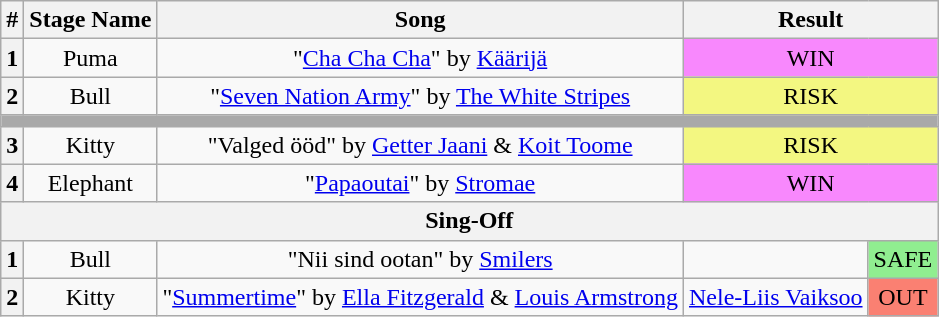<table class="wikitable plainrowheaders" style="text-align: center;">
<tr>
<th>#</th>
<th>Stage Name</th>
<th>Song</th>
<th colspan="2">Result</th>
</tr>
<tr>
<th>1</th>
<td>Puma</td>
<td>"<a href='#'>Cha Cha Cha</a>" by <a href='#'>Käärijä</a></td>
<td colspan="2" bgcolor="#F888FD">WIN</td>
</tr>
<tr>
<th>2</th>
<td>Bull</td>
<td>"<a href='#'>Seven Nation Army</a>" by <a href='#'>The White Stripes</a></td>
<td colspan="2" bgcolor="#F3F781">RISK</td>
</tr>
<tr>
<td colspan="5" style="background:darkgray"></td>
</tr>
<tr>
<th>3</th>
<td>Kitty</td>
<td>"Valged ööd" by <a href='#'>Getter Jaani</a> & <a href='#'>Koit Toome</a></td>
<td colspan="2" bgcolor="#F3F781">RISK</td>
</tr>
<tr>
<th>4</th>
<td>Elephant</td>
<td>"<a href='#'>Papaoutai</a>" by <a href='#'>Stromae</a></td>
<td colspan="2" bgcolor="#F888FD">WIN</td>
</tr>
<tr>
<th colspan="5">Sing-Off</th>
</tr>
<tr>
<th>1</th>
<td>Bull</td>
<td>"Nii sind ootan" by <a href='#'>Smilers</a></td>
<td></td>
<td bgcolor="lightgreen">SAFE</td>
</tr>
<tr>
<th>2</th>
<td>Kitty</td>
<td>"<a href='#'>Summertime</a>" by <a href='#'>Ella Fitzgerald</a> & <a href='#'>Louis Armstrong</a></td>
<td><a href='#'>Nele-Liis Vaiksoo</a></td>
<td bgcolor="salmon">OUT</td>
</tr>
</table>
